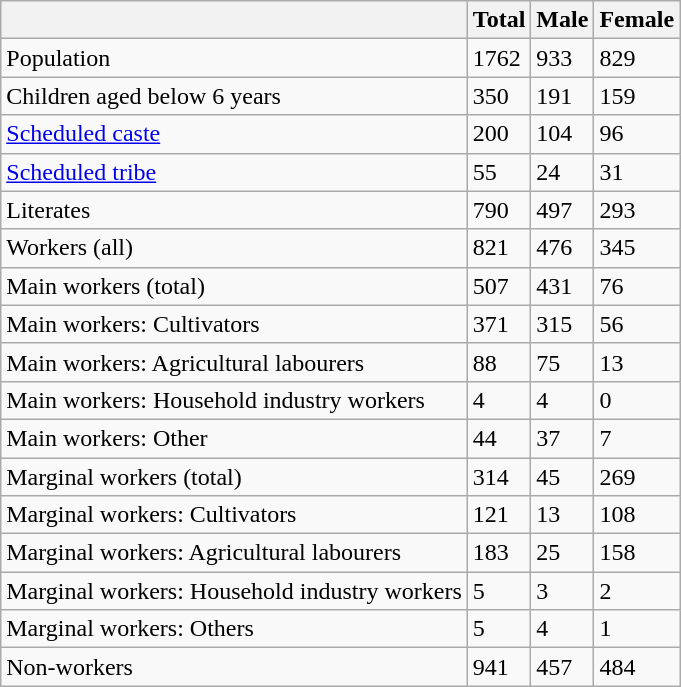<table class="wikitable sortable">
<tr>
<th></th>
<th>Total</th>
<th>Male</th>
<th>Female</th>
</tr>
<tr>
<td>Population</td>
<td>1762</td>
<td>933</td>
<td>829</td>
</tr>
<tr>
<td>Children aged below 6 years</td>
<td>350</td>
<td>191</td>
<td>159</td>
</tr>
<tr>
<td><a href='#'>Scheduled caste</a></td>
<td>200</td>
<td>104</td>
<td>96</td>
</tr>
<tr>
<td><a href='#'>Scheduled tribe</a></td>
<td>55</td>
<td>24</td>
<td>31</td>
</tr>
<tr>
<td>Literates</td>
<td>790</td>
<td>497</td>
<td>293</td>
</tr>
<tr>
<td>Workers (all)</td>
<td>821</td>
<td>476</td>
<td>345</td>
</tr>
<tr>
<td>Main workers (total)</td>
<td>507</td>
<td>431</td>
<td>76</td>
</tr>
<tr>
<td>Main workers: Cultivators</td>
<td>371</td>
<td>315</td>
<td>56</td>
</tr>
<tr>
<td>Main workers: Agricultural labourers</td>
<td>88</td>
<td>75</td>
<td>13</td>
</tr>
<tr>
<td>Main workers: Household industry workers</td>
<td>4</td>
<td>4</td>
<td>0</td>
</tr>
<tr>
<td>Main workers: Other</td>
<td>44</td>
<td>37</td>
<td>7</td>
</tr>
<tr>
<td>Marginal workers (total)</td>
<td>314</td>
<td>45</td>
<td>269</td>
</tr>
<tr>
<td>Marginal workers: Cultivators</td>
<td>121</td>
<td>13</td>
<td>108</td>
</tr>
<tr>
<td>Marginal workers: Agricultural labourers</td>
<td>183</td>
<td>25</td>
<td>158</td>
</tr>
<tr>
<td>Marginal workers: Household industry workers</td>
<td>5</td>
<td>3</td>
<td>2</td>
</tr>
<tr>
<td>Marginal workers: Others</td>
<td>5</td>
<td>4</td>
<td>1</td>
</tr>
<tr>
<td>Non-workers</td>
<td>941</td>
<td>457</td>
<td>484</td>
</tr>
</table>
